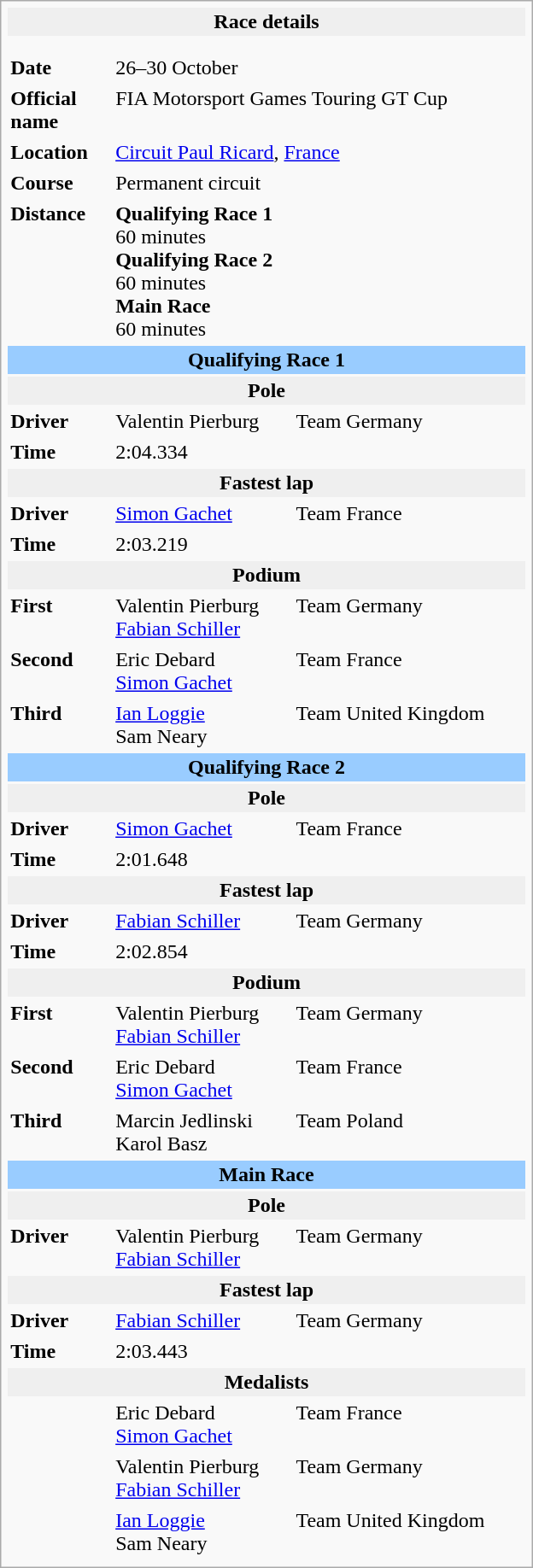<table class="infobox" align="right" cellpadding="2" style="float:right; width: 26em; ">
<tr>
<th colspan="3" bgcolor="#efefef">Race details</th>
</tr>
<tr>
<td colspan="3" style="text-align:center;"></td>
</tr>
<tr>
<td colspan="3" style="text-align:center;"></td>
</tr>
<tr>
<td style="width: 20%;"><strong>Date</strong></td>
<td>26–30 October</td>
</tr>
<tr>
<td><strong>Official name</strong></td>
<td colspan=2>FIA Motorsport Games Touring GT Cup</td>
</tr>
<tr>
<td><strong>Location</strong></td>
<td colspan=2><a href='#'>Circuit Paul Ricard</a>, <a href='#'>France</a></td>
</tr>
<tr>
<td><strong>Course</strong></td>
<td colspan=2>Permanent circuit<br></td>
</tr>
<tr>
<td><strong>Distance</strong></td>
<td colspan=2><strong>Qualifying Race 1</strong><br>60 minutes<br><strong>Qualifying Race 2</strong><br>60 minutes<br><strong>Main Race</strong><br>60 minutes</td>
</tr>
<tr>
<td colspan=3 style="text-align:center; background-color:#99ccff"><strong>Qualifying Race 1</strong></td>
</tr>
<tr>
<th colspan=3 bgcolor="#efefef">Pole</th>
</tr>
<tr>
<td><strong>Driver</strong></td>
<td> Valentin Pierburg</td>
<td>Team Germany</td>
</tr>
<tr>
<td><strong>Time</strong></td>
<td colspan=2>2:04.334</td>
</tr>
<tr>
<th colspan=3 bgcolor="#efefef">Fastest lap</th>
</tr>
<tr>
<td><strong>Driver</strong></td>
<td> <a href='#'>Simon Gachet</a></td>
<td>Team France</td>
</tr>
<tr>
<td><strong>Time</strong></td>
<td colspan=2>2:03.219</td>
</tr>
<tr>
<th colspan=3 bgcolor="#efefef">Podium</th>
</tr>
<tr>
<td><strong>First</strong></td>
<td> Valentin Pierburg<br> <a href='#'>Fabian Schiller</a></td>
<td>Team Germany</td>
</tr>
<tr>
<td><strong>Second</strong></td>
<td> Eric Debard<br> <a href='#'>Simon Gachet</a></td>
<td>Team France</td>
</tr>
<tr>
<td><strong>Third</strong></td>
<td> <a href='#'>Ian Loggie</a><br> Sam Neary</td>
<td>Team United Kingdom</td>
</tr>
<tr>
<td colspan=3 style="text-align:center; background-color:#99ccff"><strong>Qualifying Race 2</strong></td>
</tr>
<tr>
<th colspan=3 bgcolor="#efefef">Pole</th>
</tr>
<tr>
<td><strong>Driver</strong></td>
<td> <a href='#'>Simon Gachet</a></td>
<td>Team France</td>
</tr>
<tr>
<td><strong>Time</strong></td>
<td colspan=2>2:01.648</td>
</tr>
<tr>
<th colspan=3 bgcolor="#efefef">Fastest lap</th>
</tr>
<tr>
<td><strong>Driver</strong></td>
<td> <a href='#'>Fabian Schiller</a></td>
<td>Team Germany</td>
</tr>
<tr>
<td><strong>Time</strong></td>
<td colspan=2>2:02.854</td>
</tr>
<tr>
<th colspan=3 bgcolor="#efefef">Podium</th>
</tr>
<tr>
<td><strong>First</strong></td>
<td> Valentin Pierburg<br> <a href='#'>Fabian Schiller</a></td>
<td>Team Germany</td>
</tr>
<tr>
<td><strong>Second</strong></td>
<td> Eric Debard<br> <a href='#'>Simon Gachet</a></td>
<td>Team France</td>
</tr>
<tr>
<td><strong>Third</strong></td>
<td> Marcin Jedlinski<br> Karol Basz</td>
<td>Team Poland</td>
</tr>
<tr>
<td colspan=3 style="text-align:center; background-color:#99ccff"><strong>Main Race</strong></td>
</tr>
<tr>
<th colspan=3 bgcolor="#efefef">Pole</th>
</tr>
<tr>
<td><strong>Driver</strong></td>
<td> Valentin Pierburg<br> <a href='#'>Fabian Schiller</a></td>
<td>Team Germany</td>
</tr>
<tr>
<th colspan=3 bgcolor="#efefef">Fastest lap</th>
</tr>
<tr>
<td><strong>Driver</strong></td>
<td> <a href='#'>Fabian Schiller</a></td>
<td>Team Germany</td>
</tr>
<tr>
<td><strong>Time</strong></td>
<td colspan=2>2:03.443</td>
</tr>
<tr>
<th colspan=3 bgcolor="#efefef">Medalists</th>
</tr>
<tr>
<td></td>
<td> Eric Debard<br> <a href='#'>Simon Gachet</a></td>
<td>Team France</td>
</tr>
<tr>
<td></td>
<td> Valentin Pierburg<br> <a href='#'>Fabian Schiller</a></td>
<td>Team Germany</td>
</tr>
<tr>
<td></td>
<td> <a href='#'>Ian Loggie</a><br> Sam Neary</td>
<td>Team United Kingdom</td>
</tr>
<tr>
</tr>
</table>
